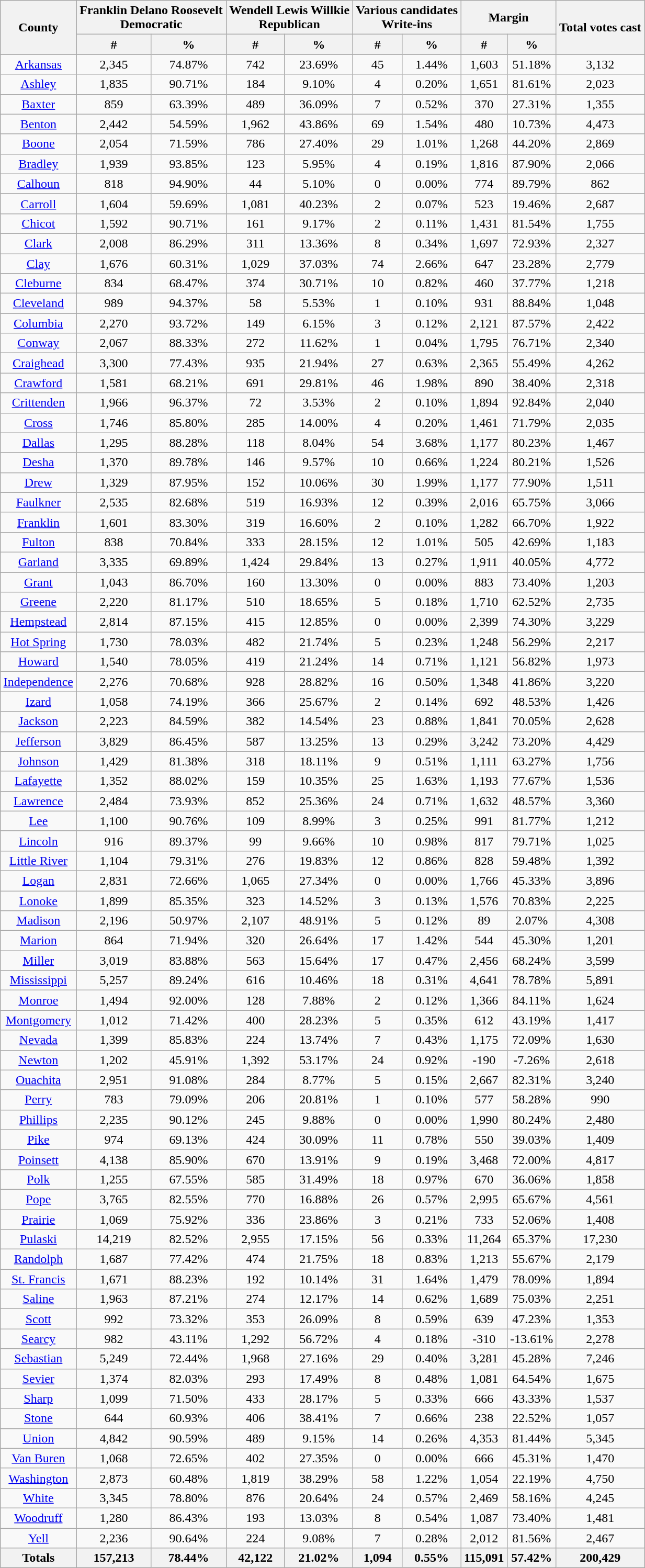<table width="65%"  class="wikitable sortable mw-collapsible mw-collapsed nowrap" style="text-align:center">
<tr>
<th colspan="1" rowspan="2">County</th>
<th style="text-align:center;" colspan="2">Franklin Delano Roosevelt<br>Democratic</th>
<th style="text-align:center;" colspan="2">Wendell Lewis Willkie<br>Republican</th>
<th style="text-align:center;" colspan="2">Various candidates<br>Write-ins</th>
<th style="text-align:center;" colspan="2">Margin</th>
<th colspan="1" rowspan="2" style="text-align:center;">Total votes cast</th>
</tr>
<tr>
<th style="text-align:center;" data-sort-type="number">#</th>
<th style="text-align:center;" data-sort-type="number">%</th>
<th style="text-align:center;" data-sort-type="number">#</th>
<th style="text-align:center;" data-sort-type="number">%</th>
<th style="text-align:center;" data-sort-type="number">#</th>
<th style="text-align:center;" data-sort-type="number">%</th>
<th style="text-align:center;" data-sort-type="number">#</th>
<th style="text-align:center;" data-sort-type="number">%</th>
</tr>
<tr style="text-align:center;">
<td><a href='#'>Arkansas</a></td>
<td>2,345</td>
<td>74.87%</td>
<td>742</td>
<td>23.69%</td>
<td>45</td>
<td>1.44%</td>
<td>1,603</td>
<td>51.18%</td>
<td>3,132</td>
</tr>
<tr style="text-align:center;">
<td><a href='#'>Ashley</a></td>
<td>1,835</td>
<td>90.71%</td>
<td>184</td>
<td>9.10%</td>
<td>4</td>
<td>0.20%</td>
<td>1,651</td>
<td>81.61%</td>
<td>2,023</td>
</tr>
<tr style="text-align:center;">
<td><a href='#'>Baxter</a></td>
<td>859</td>
<td>63.39%</td>
<td>489</td>
<td>36.09%</td>
<td>7</td>
<td>0.52%</td>
<td>370</td>
<td>27.31%</td>
<td>1,355</td>
</tr>
<tr style="text-align:center;">
<td><a href='#'>Benton</a></td>
<td>2,442</td>
<td>54.59%</td>
<td>1,962</td>
<td>43.86%</td>
<td>69</td>
<td>1.54%</td>
<td>480</td>
<td>10.73%</td>
<td>4,473</td>
</tr>
<tr style="text-align:center;">
<td><a href='#'>Boone</a></td>
<td>2,054</td>
<td>71.59%</td>
<td>786</td>
<td>27.40%</td>
<td>29</td>
<td>1.01%</td>
<td>1,268</td>
<td>44.20%</td>
<td>2,869</td>
</tr>
<tr style="text-align:center;">
<td><a href='#'>Bradley</a></td>
<td>1,939</td>
<td>93.85%</td>
<td>123</td>
<td>5.95%</td>
<td>4</td>
<td>0.19%</td>
<td>1,816</td>
<td>87.90%</td>
<td>2,066</td>
</tr>
<tr style="text-align:center;">
<td><a href='#'>Calhoun</a></td>
<td>818</td>
<td>94.90%</td>
<td>44</td>
<td>5.10%</td>
<td>0</td>
<td>0.00%</td>
<td>774</td>
<td>89.79%</td>
<td>862</td>
</tr>
<tr style="text-align:center;">
<td><a href='#'>Carroll</a></td>
<td>1,604</td>
<td>59.69%</td>
<td>1,081</td>
<td>40.23%</td>
<td>2</td>
<td>0.07%</td>
<td>523</td>
<td>19.46%</td>
<td>2,687</td>
</tr>
<tr style="text-align:center;">
<td><a href='#'>Chicot</a></td>
<td>1,592</td>
<td>90.71%</td>
<td>161</td>
<td>9.17%</td>
<td>2</td>
<td>0.11%</td>
<td>1,431</td>
<td>81.54%</td>
<td>1,755</td>
</tr>
<tr style="text-align:center;">
<td><a href='#'>Clark</a></td>
<td>2,008</td>
<td>86.29%</td>
<td>311</td>
<td>13.36%</td>
<td>8</td>
<td>0.34%</td>
<td>1,697</td>
<td>72.93%</td>
<td>2,327</td>
</tr>
<tr style="text-align:center;">
<td><a href='#'>Clay</a></td>
<td>1,676</td>
<td>60.31%</td>
<td>1,029</td>
<td>37.03%</td>
<td>74</td>
<td>2.66%</td>
<td>647</td>
<td>23.28%</td>
<td>2,779</td>
</tr>
<tr style="text-align:center;">
<td><a href='#'>Cleburne</a></td>
<td>834</td>
<td>68.47%</td>
<td>374</td>
<td>30.71%</td>
<td>10</td>
<td>0.82%</td>
<td>460</td>
<td>37.77%</td>
<td>1,218</td>
</tr>
<tr style="text-align:center;">
<td><a href='#'>Cleveland</a></td>
<td>989</td>
<td>94.37%</td>
<td>58</td>
<td>5.53%</td>
<td>1</td>
<td>0.10%</td>
<td>931</td>
<td>88.84%</td>
<td>1,048</td>
</tr>
<tr style="text-align:center;">
<td><a href='#'>Columbia</a></td>
<td>2,270</td>
<td>93.72%</td>
<td>149</td>
<td>6.15%</td>
<td>3</td>
<td>0.12%</td>
<td>2,121</td>
<td>87.57%</td>
<td>2,422</td>
</tr>
<tr style="text-align:center;">
<td><a href='#'>Conway</a></td>
<td>2,067</td>
<td>88.33%</td>
<td>272</td>
<td>11.62%</td>
<td>1</td>
<td>0.04%</td>
<td>1,795</td>
<td>76.71%</td>
<td>2,340</td>
</tr>
<tr style="text-align:center;">
<td><a href='#'>Craighead</a></td>
<td>3,300</td>
<td>77.43%</td>
<td>935</td>
<td>21.94%</td>
<td>27</td>
<td>0.63%</td>
<td>2,365</td>
<td>55.49%</td>
<td>4,262</td>
</tr>
<tr style="text-align:center;">
<td><a href='#'>Crawford</a></td>
<td>1,581</td>
<td>68.21%</td>
<td>691</td>
<td>29.81%</td>
<td>46</td>
<td>1.98%</td>
<td>890</td>
<td>38.40%</td>
<td>2,318</td>
</tr>
<tr style="text-align:center;">
<td><a href='#'>Crittenden</a></td>
<td>1,966</td>
<td>96.37%</td>
<td>72</td>
<td>3.53%</td>
<td>2</td>
<td>0.10%</td>
<td>1,894</td>
<td>92.84%</td>
<td>2,040</td>
</tr>
<tr style="text-align:center;">
<td><a href='#'>Cross</a></td>
<td>1,746</td>
<td>85.80%</td>
<td>285</td>
<td>14.00%</td>
<td>4</td>
<td>0.20%</td>
<td>1,461</td>
<td>71.79%</td>
<td>2,035</td>
</tr>
<tr style="text-align:center;">
<td><a href='#'>Dallas</a></td>
<td>1,295</td>
<td>88.28%</td>
<td>118</td>
<td>8.04%</td>
<td>54</td>
<td>3.68%</td>
<td>1,177</td>
<td>80.23%</td>
<td>1,467</td>
</tr>
<tr style="text-align:center;">
<td><a href='#'>Desha</a></td>
<td>1,370</td>
<td>89.78%</td>
<td>146</td>
<td>9.57%</td>
<td>10</td>
<td>0.66%</td>
<td>1,224</td>
<td>80.21%</td>
<td>1,526</td>
</tr>
<tr style="text-align:center;">
<td><a href='#'>Drew</a></td>
<td>1,329</td>
<td>87.95%</td>
<td>152</td>
<td>10.06%</td>
<td>30</td>
<td>1.99%</td>
<td>1,177</td>
<td>77.90%</td>
<td>1,511</td>
</tr>
<tr style="text-align:center;">
<td><a href='#'>Faulkner</a></td>
<td>2,535</td>
<td>82.68%</td>
<td>519</td>
<td>16.93%</td>
<td>12</td>
<td>0.39%</td>
<td>2,016</td>
<td>65.75%</td>
<td>3,066</td>
</tr>
<tr style="text-align:center;">
<td><a href='#'>Franklin</a></td>
<td>1,601</td>
<td>83.30%</td>
<td>319</td>
<td>16.60%</td>
<td>2</td>
<td>0.10%</td>
<td>1,282</td>
<td>66.70%</td>
<td>1,922</td>
</tr>
<tr style="text-align:center;">
<td><a href='#'>Fulton</a></td>
<td>838</td>
<td>70.84%</td>
<td>333</td>
<td>28.15%</td>
<td>12</td>
<td>1.01%</td>
<td>505</td>
<td>42.69%</td>
<td>1,183</td>
</tr>
<tr style="text-align:center;">
<td><a href='#'>Garland</a></td>
<td>3,335</td>
<td>69.89%</td>
<td>1,424</td>
<td>29.84%</td>
<td>13</td>
<td>0.27%</td>
<td>1,911</td>
<td>40.05%</td>
<td>4,772</td>
</tr>
<tr style="text-align:center;">
<td><a href='#'>Grant</a></td>
<td>1,043</td>
<td>86.70%</td>
<td>160</td>
<td>13.30%</td>
<td>0</td>
<td>0.00%</td>
<td>883</td>
<td>73.40%</td>
<td>1,203</td>
</tr>
<tr style="text-align:center;">
<td><a href='#'>Greene</a></td>
<td>2,220</td>
<td>81.17%</td>
<td>510</td>
<td>18.65%</td>
<td>5</td>
<td>0.18%</td>
<td>1,710</td>
<td>62.52%</td>
<td>2,735</td>
</tr>
<tr style="text-align:center;">
<td><a href='#'>Hempstead</a></td>
<td>2,814</td>
<td>87.15%</td>
<td>415</td>
<td>12.85%</td>
<td>0</td>
<td>0.00%</td>
<td>2,399</td>
<td>74.30%</td>
<td>3,229</td>
</tr>
<tr style="text-align:center;">
<td><a href='#'>Hot Spring</a></td>
<td>1,730</td>
<td>78.03%</td>
<td>482</td>
<td>21.74%</td>
<td>5</td>
<td>0.23%</td>
<td>1,248</td>
<td>56.29%</td>
<td>2,217</td>
</tr>
<tr style="text-align:center;">
<td><a href='#'>Howard</a></td>
<td>1,540</td>
<td>78.05%</td>
<td>419</td>
<td>21.24%</td>
<td>14</td>
<td>0.71%</td>
<td>1,121</td>
<td>56.82%</td>
<td>1,973</td>
</tr>
<tr style="text-align:center;">
<td><a href='#'>Independence</a></td>
<td>2,276</td>
<td>70.68%</td>
<td>928</td>
<td>28.82%</td>
<td>16</td>
<td>0.50%</td>
<td>1,348</td>
<td>41.86%</td>
<td>3,220</td>
</tr>
<tr style="text-align:center;">
<td><a href='#'>Izard</a></td>
<td>1,058</td>
<td>74.19%</td>
<td>366</td>
<td>25.67%</td>
<td>2</td>
<td>0.14%</td>
<td>692</td>
<td>48.53%</td>
<td>1,426</td>
</tr>
<tr style="text-align:center;">
<td><a href='#'>Jackson</a></td>
<td>2,223</td>
<td>84.59%</td>
<td>382</td>
<td>14.54%</td>
<td>23</td>
<td>0.88%</td>
<td>1,841</td>
<td>70.05%</td>
<td>2,628</td>
</tr>
<tr style="text-align:center;">
<td><a href='#'>Jefferson</a></td>
<td>3,829</td>
<td>86.45%</td>
<td>587</td>
<td>13.25%</td>
<td>13</td>
<td>0.29%</td>
<td>3,242</td>
<td>73.20%</td>
<td>4,429</td>
</tr>
<tr style="text-align:center;">
<td><a href='#'>Johnson</a></td>
<td>1,429</td>
<td>81.38%</td>
<td>318</td>
<td>18.11%</td>
<td>9</td>
<td>0.51%</td>
<td>1,111</td>
<td>63.27%</td>
<td>1,756</td>
</tr>
<tr style="text-align:center;">
<td><a href='#'>Lafayette</a></td>
<td>1,352</td>
<td>88.02%</td>
<td>159</td>
<td>10.35%</td>
<td>25</td>
<td>1.63%</td>
<td>1,193</td>
<td>77.67%</td>
<td>1,536</td>
</tr>
<tr style="text-align:center;">
<td><a href='#'>Lawrence</a></td>
<td>2,484</td>
<td>73.93%</td>
<td>852</td>
<td>25.36%</td>
<td>24</td>
<td>0.71%</td>
<td>1,632</td>
<td>48.57%</td>
<td>3,360</td>
</tr>
<tr style="text-align:center;">
<td><a href='#'>Lee</a></td>
<td>1,100</td>
<td>90.76%</td>
<td>109</td>
<td>8.99%</td>
<td>3</td>
<td>0.25%</td>
<td>991</td>
<td>81.77%</td>
<td>1,212</td>
</tr>
<tr style="text-align:center;">
<td><a href='#'>Lincoln</a></td>
<td>916</td>
<td>89.37%</td>
<td>99</td>
<td>9.66%</td>
<td>10</td>
<td>0.98%</td>
<td>817</td>
<td>79.71%</td>
<td>1,025</td>
</tr>
<tr style="text-align:center;">
<td><a href='#'>Little River</a></td>
<td>1,104</td>
<td>79.31%</td>
<td>276</td>
<td>19.83%</td>
<td>12</td>
<td>0.86%</td>
<td>828</td>
<td>59.48%</td>
<td>1,392</td>
</tr>
<tr style="text-align:center;">
<td><a href='#'>Logan</a></td>
<td>2,831</td>
<td>72.66%</td>
<td>1,065</td>
<td>27.34%</td>
<td>0</td>
<td>0.00%</td>
<td>1,766</td>
<td>45.33%</td>
<td>3,896</td>
</tr>
<tr style="text-align:center;">
<td><a href='#'>Lonoke</a></td>
<td>1,899</td>
<td>85.35%</td>
<td>323</td>
<td>14.52%</td>
<td>3</td>
<td>0.13%</td>
<td>1,576</td>
<td>70.83%</td>
<td>2,225</td>
</tr>
<tr style="text-align:center;">
<td><a href='#'>Madison</a></td>
<td>2,196</td>
<td>50.97%</td>
<td>2,107</td>
<td>48.91%</td>
<td>5</td>
<td>0.12%</td>
<td>89</td>
<td>2.07%</td>
<td>4,308</td>
</tr>
<tr style="text-align:center;">
<td><a href='#'>Marion</a></td>
<td>864</td>
<td>71.94%</td>
<td>320</td>
<td>26.64%</td>
<td>17</td>
<td>1.42%</td>
<td>544</td>
<td>45.30%</td>
<td>1,201</td>
</tr>
<tr style="text-align:center;">
<td><a href='#'>Miller</a></td>
<td>3,019</td>
<td>83.88%</td>
<td>563</td>
<td>15.64%</td>
<td>17</td>
<td>0.47%</td>
<td>2,456</td>
<td>68.24%</td>
<td>3,599</td>
</tr>
<tr style="text-align:center;">
<td><a href='#'>Mississippi</a></td>
<td>5,257</td>
<td>89.24%</td>
<td>616</td>
<td>10.46%</td>
<td>18</td>
<td>0.31%</td>
<td>4,641</td>
<td>78.78%</td>
<td>5,891</td>
</tr>
<tr style="text-align:center;">
<td><a href='#'>Monroe</a></td>
<td>1,494</td>
<td>92.00%</td>
<td>128</td>
<td>7.88%</td>
<td>2</td>
<td>0.12%</td>
<td>1,366</td>
<td>84.11%</td>
<td>1,624</td>
</tr>
<tr style="text-align:center;">
<td><a href='#'>Montgomery</a></td>
<td>1,012</td>
<td>71.42%</td>
<td>400</td>
<td>28.23%</td>
<td>5</td>
<td>0.35%</td>
<td>612</td>
<td>43.19%</td>
<td>1,417</td>
</tr>
<tr style="text-align:center;">
<td><a href='#'>Nevada</a></td>
<td>1,399</td>
<td>85.83%</td>
<td>224</td>
<td>13.74%</td>
<td>7</td>
<td>0.43%</td>
<td>1,175</td>
<td>72.09%</td>
<td>1,630</td>
</tr>
<tr style="text-align:center;">
<td><a href='#'>Newton</a></td>
<td>1,202</td>
<td>45.91%</td>
<td>1,392</td>
<td>53.17%</td>
<td>24</td>
<td>0.92%</td>
<td>-190</td>
<td>-7.26%</td>
<td>2,618</td>
</tr>
<tr style="text-align:center;">
<td><a href='#'>Ouachita</a></td>
<td>2,951</td>
<td>91.08%</td>
<td>284</td>
<td>8.77%</td>
<td>5</td>
<td>0.15%</td>
<td>2,667</td>
<td>82.31%</td>
<td>3,240</td>
</tr>
<tr style="text-align:center;">
<td><a href='#'>Perry</a></td>
<td>783</td>
<td>79.09%</td>
<td>206</td>
<td>20.81%</td>
<td>1</td>
<td>0.10%</td>
<td>577</td>
<td>58.28%</td>
<td>990</td>
</tr>
<tr style="text-align:center;">
<td><a href='#'>Phillips</a></td>
<td>2,235</td>
<td>90.12%</td>
<td>245</td>
<td>9.88%</td>
<td>0</td>
<td>0.00%</td>
<td>1,990</td>
<td>80.24%</td>
<td>2,480</td>
</tr>
<tr style="text-align:center;">
<td><a href='#'>Pike</a></td>
<td>974</td>
<td>69.13%</td>
<td>424</td>
<td>30.09%</td>
<td>11</td>
<td>0.78%</td>
<td>550</td>
<td>39.03%</td>
<td>1,409</td>
</tr>
<tr style="text-align:center;">
<td><a href='#'>Poinsett</a></td>
<td>4,138</td>
<td>85.90%</td>
<td>670</td>
<td>13.91%</td>
<td>9</td>
<td>0.19%</td>
<td>3,468</td>
<td>72.00%</td>
<td>4,817</td>
</tr>
<tr style="text-align:center;">
<td><a href='#'>Polk</a></td>
<td>1,255</td>
<td>67.55%</td>
<td>585</td>
<td>31.49%</td>
<td>18</td>
<td>0.97%</td>
<td>670</td>
<td>36.06%</td>
<td>1,858</td>
</tr>
<tr style="text-align:center;">
<td><a href='#'>Pope</a></td>
<td>3,765</td>
<td>82.55%</td>
<td>770</td>
<td>16.88%</td>
<td>26</td>
<td>0.57%</td>
<td>2,995</td>
<td>65.67%</td>
<td>4,561</td>
</tr>
<tr style="text-align:center;">
<td><a href='#'>Prairie</a></td>
<td>1,069</td>
<td>75.92%</td>
<td>336</td>
<td>23.86%</td>
<td>3</td>
<td>0.21%</td>
<td>733</td>
<td>52.06%</td>
<td>1,408</td>
</tr>
<tr style="text-align:center;">
<td><a href='#'>Pulaski</a></td>
<td>14,219</td>
<td>82.52%</td>
<td>2,955</td>
<td>17.15%</td>
<td>56</td>
<td>0.33%</td>
<td>11,264</td>
<td>65.37%</td>
<td>17,230</td>
</tr>
<tr style="text-align:center;">
<td><a href='#'>Randolph</a></td>
<td>1,687</td>
<td>77.42%</td>
<td>474</td>
<td>21.75%</td>
<td>18</td>
<td>0.83%</td>
<td>1,213</td>
<td>55.67%</td>
<td>2,179</td>
</tr>
<tr style="text-align:center;">
<td><a href='#'>St. Francis</a></td>
<td>1,671</td>
<td>88.23%</td>
<td>192</td>
<td>10.14%</td>
<td>31</td>
<td>1.64%</td>
<td>1,479</td>
<td>78.09%</td>
<td>1,894</td>
</tr>
<tr style="text-align:center;">
<td><a href='#'>Saline</a></td>
<td>1,963</td>
<td>87.21%</td>
<td>274</td>
<td>12.17%</td>
<td>14</td>
<td>0.62%</td>
<td>1,689</td>
<td>75.03%</td>
<td>2,251</td>
</tr>
<tr style="text-align:center;">
<td><a href='#'>Scott</a></td>
<td>992</td>
<td>73.32%</td>
<td>353</td>
<td>26.09%</td>
<td>8</td>
<td>0.59%</td>
<td>639</td>
<td>47.23%</td>
<td>1,353</td>
</tr>
<tr style="text-align:center;">
<td><a href='#'>Searcy</a></td>
<td>982</td>
<td>43.11%</td>
<td>1,292</td>
<td>56.72%</td>
<td>4</td>
<td>0.18%</td>
<td>-310</td>
<td>-13.61%</td>
<td>2,278</td>
</tr>
<tr style="text-align:center;">
<td><a href='#'>Sebastian</a></td>
<td>5,249</td>
<td>72.44%</td>
<td>1,968</td>
<td>27.16%</td>
<td>29</td>
<td>0.40%</td>
<td>3,281</td>
<td>45.28%</td>
<td>7,246</td>
</tr>
<tr style="text-align:center;">
<td><a href='#'>Sevier</a></td>
<td>1,374</td>
<td>82.03%</td>
<td>293</td>
<td>17.49%</td>
<td>8</td>
<td>0.48%</td>
<td>1,081</td>
<td>64.54%</td>
<td>1,675</td>
</tr>
<tr style="text-align:center;">
<td><a href='#'>Sharp</a></td>
<td>1,099</td>
<td>71.50%</td>
<td>433</td>
<td>28.17%</td>
<td>5</td>
<td>0.33%</td>
<td>666</td>
<td>43.33%</td>
<td>1,537</td>
</tr>
<tr style="text-align:center;">
<td><a href='#'>Stone</a></td>
<td>644</td>
<td>60.93%</td>
<td>406</td>
<td>38.41%</td>
<td>7</td>
<td>0.66%</td>
<td>238</td>
<td>22.52%</td>
<td>1,057</td>
</tr>
<tr style="text-align:center;">
<td><a href='#'>Union</a></td>
<td>4,842</td>
<td>90.59%</td>
<td>489</td>
<td>9.15%</td>
<td>14</td>
<td>0.26%</td>
<td>4,353</td>
<td>81.44%</td>
<td>5,345</td>
</tr>
<tr style="text-align:center;">
<td><a href='#'>Van Buren</a></td>
<td>1,068</td>
<td>72.65%</td>
<td>402</td>
<td>27.35%</td>
<td>0</td>
<td>0.00%</td>
<td>666</td>
<td>45.31%</td>
<td>1,470</td>
</tr>
<tr style="text-align:center;">
<td><a href='#'>Washington</a></td>
<td>2,873</td>
<td>60.48%</td>
<td>1,819</td>
<td>38.29%</td>
<td>58</td>
<td>1.22%</td>
<td>1,054</td>
<td>22.19%</td>
<td>4,750</td>
</tr>
<tr style="text-align:center;">
<td><a href='#'>White</a></td>
<td>3,345</td>
<td>78.80%</td>
<td>876</td>
<td>20.64%</td>
<td>24</td>
<td>0.57%</td>
<td>2,469</td>
<td>58.16%</td>
<td>4,245</td>
</tr>
<tr style="text-align:center;">
<td><a href='#'>Woodruff</a></td>
<td>1,280</td>
<td>86.43%</td>
<td>193</td>
<td>13.03%</td>
<td>8</td>
<td>0.54%</td>
<td>1,087</td>
<td>73.40%</td>
<td>1,481</td>
</tr>
<tr style="text-align:center;">
<td><a href='#'>Yell</a></td>
<td>2,236</td>
<td>90.64%</td>
<td>224</td>
<td>9.08%</td>
<td>7</td>
<td>0.28%</td>
<td>2,012</td>
<td>81.56%</td>
<td>2,467</td>
</tr>
<tr style="text-align:center;">
<th>Totals</th>
<th>157,213</th>
<th>78.44%</th>
<th>42,122</th>
<th>21.02%</th>
<th>1,094</th>
<th>0.55%</th>
<th>115,091</th>
<th>57.42%</th>
<th>200,429</th>
</tr>
</table>
